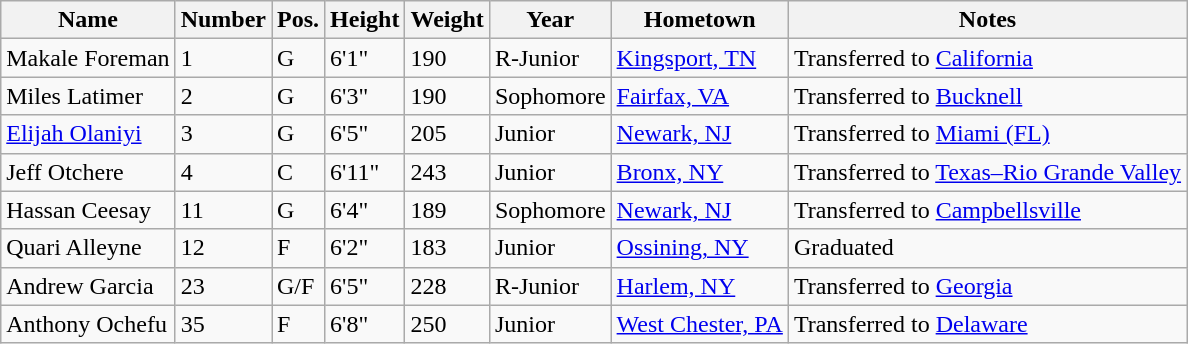<table class="wikitable sortable" border="1">
<tr>
<th>Name</th>
<th>Number</th>
<th>Pos.</th>
<th>Height</th>
<th>Weight</th>
<th>Year</th>
<th>Hometown</th>
<th class="unsortable">Notes</th>
</tr>
<tr>
<td>Makale Foreman</td>
<td>1</td>
<td>G</td>
<td>6'1"</td>
<td>190</td>
<td>R-Junior</td>
<td><a href='#'>Kingsport, TN</a></td>
<td>Transferred to <a href='#'>California</a></td>
</tr>
<tr>
<td>Miles Latimer</td>
<td>2</td>
<td>G</td>
<td>6'3"</td>
<td>190</td>
<td>Sophomore</td>
<td><a href='#'>Fairfax, VA</a></td>
<td>Transferred to <a href='#'>Bucknell</a></td>
</tr>
<tr>
<td><a href='#'>Elijah Olaniyi</a></td>
<td>3</td>
<td>G</td>
<td>6'5"</td>
<td>205</td>
<td>Junior</td>
<td><a href='#'>Newark, NJ</a></td>
<td>Transferred to <a href='#'>Miami (FL)</a></td>
</tr>
<tr>
<td>Jeff Otchere</td>
<td>4</td>
<td>C</td>
<td>6'11"</td>
<td>243</td>
<td>Junior</td>
<td><a href='#'>Bronx, NY</a></td>
<td>Transferred to <a href='#'>Texas–Rio Grande Valley</a></td>
</tr>
<tr>
<td>Hassan Ceesay</td>
<td>11</td>
<td>G</td>
<td>6'4"</td>
<td>189</td>
<td>Sophomore</td>
<td><a href='#'>Newark, NJ</a></td>
<td>Transferred to <a href='#'>Campbellsville</a></td>
</tr>
<tr>
<td>Quari Alleyne</td>
<td>12</td>
<td>F</td>
<td>6'2"</td>
<td>183</td>
<td>Junior</td>
<td><a href='#'>Ossining, NY</a></td>
<td>Graduated</td>
</tr>
<tr>
<td>Andrew Garcia</td>
<td>23</td>
<td>G/F</td>
<td>6'5"</td>
<td>228</td>
<td>R-Junior</td>
<td><a href='#'>Harlem, NY</a></td>
<td>Transferred to <a href='#'>Georgia</a></td>
</tr>
<tr>
<td>Anthony Ochefu</td>
<td>35</td>
<td>F</td>
<td>6'8"</td>
<td>250</td>
<td>Junior</td>
<td><a href='#'>West Chester, PA</a></td>
<td>Transferred to <a href='#'>Delaware</a></td>
</tr>
</table>
